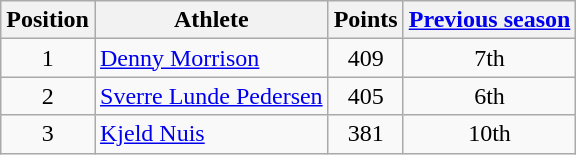<table class="wikitable">
<tr>
<th>Position</th>
<th>Athlete</th>
<th>Points</th>
<th><a href='#'>Previous season</a></th>
</tr>
<tr align="center">
<td>1</td>
<td align="left"> <a href='#'>Denny Morrison</a></td>
<td>409</td>
<td>7th</td>
</tr>
<tr align="center">
<td>2</td>
<td align="left"> <a href='#'>Sverre Lunde Pedersen</a></td>
<td>405</td>
<td>6th</td>
</tr>
<tr align="center">
<td>3</td>
<td align="left"> <a href='#'>Kjeld Nuis</a></td>
<td>381</td>
<td>10th</td>
</tr>
</table>
